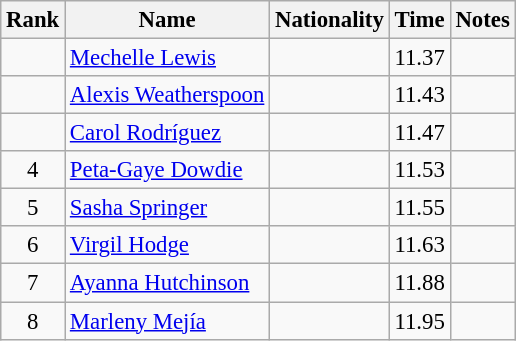<table class="wikitable sortable" style="text-align:center;font-size:95%">
<tr>
<th>Rank</th>
<th>Name</th>
<th>Nationality</th>
<th>Time</th>
<th>Notes</th>
</tr>
<tr>
<td></td>
<td align=left><a href='#'>Mechelle Lewis</a></td>
<td align=left></td>
<td>11.37</td>
<td></td>
</tr>
<tr>
<td></td>
<td align=left><a href='#'>Alexis Weatherspoon</a></td>
<td align=left></td>
<td>11.43</td>
<td></td>
</tr>
<tr>
<td></td>
<td align=left><a href='#'>Carol Rodríguez</a></td>
<td align=left></td>
<td>11.47</td>
<td></td>
</tr>
<tr>
<td>4</td>
<td align=left><a href='#'>Peta-Gaye Dowdie</a></td>
<td align=left></td>
<td>11.53</td>
<td></td>
</tr>
<tr>
<td>5</td>
<td align=left><a href='#'>Sasha Springer</a></td>
<td align=left></td>
<td>11.55</td>
<td></td>
</tr>
<tr>
<td>6</td>
<td align=left><a href='#'>Virgil Hodge</a></td>
<td align=left></td>
<td>11.63</td>
<td></td>
</tr>
<tr>
<td>7</td>
<td align=left><a href='#'>Ayanna Hutchinson</a></td>
<td align=left></td>
<td>11.88</td>
<td></td>
</tr>
<tr>
<td>8</td>
<td align=left><a href='#'>Marleny Mejía</a></td>
<td align=left></td>
<td>11.95</td>
<td></td>
</tr>
</table>
